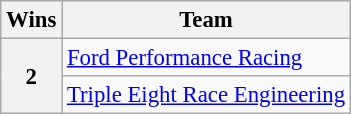<table class="wikitable" style="font-size: 95%;">
<tr>
<th>Wins</th>
<th>Team</th>
</tr>
<tr>
<th rowspan="2">2</th>
<td><a href='#'>Ford Performance Racing</a></td>
</tr>
<tr>
<td><a href='#'>Triple Eight Race Engineering</a></td>
</tr>
</table>
